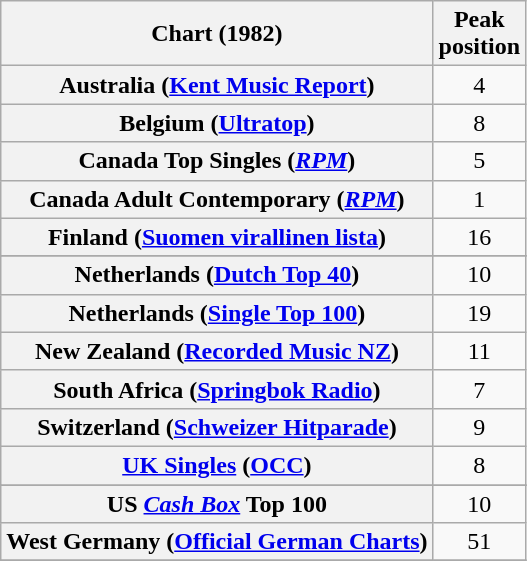<table class="wikitable sortable plainrowheaders">
<tr>
<th scope="col">Chart (1982)</th>
<th scope="col">Peak<br>position</th>
</tr>
<tr>
<th scope="row">Australia (<a href='#'>Kent Music Report</a>)</th>
<td style="text-align:center;">4</td>
</tr>
<tr>
<th scope="row">Belgium (<a href='#'>Ultratop</a>)</th>
<td style="text-align:center;">8</td>
</tr>
<tr>
<th scope="row">Canada Top Singles (<em><a href='#'>RPM</a></em>)</th>
<td style="text-align:center;">5</td>
</tr>
<tr>
<th scope="row">Canada Adult Contemporary (<em><a href='#'>RPM</a></em>)</th>
<td style="text-align:center;">1</td>
</tr>
<tr>
<th scope="row">Finland (<a href='#'>Suomen virallinen lista</a>)</th>
<td style="text-align:center;">16</td>
</tr>
<tr>
</tr>
<tr>
<th scope="row">Netherlands (<a href='#'>Dutch Top 40</a>)</th>
<td style="text-align:center;">10</td>
</tr>
<tr>
<th scope="row">Netherlands (<a href='#'>Single Top 100</a>)</th>
<td style="text-align:center;">19</td>
</tr>
<tr>
<th scope="row">New Zealand (<a href='#'>Recorded Music NZ</a>)</th>
<td style="text-align:center;">11</td>
</tr>
<tr>
<th scope="row">South Africa (<a href='#'>Springbok Radio</a>)</th>
<td style="text-align:center;">7</td>
</tr>
<tr>
<th scope="row">Switzerland (<a href='#'>Schweizer Hitparade</a>)</th>
<td style="text-align:center;">9</td>
</tr>
<tr>
<th scope="row"><a href='#'>UK Singles</a> (<a href='#'>OCC</a>)</th>
<td style="text-align:center;">8</td>
</tr>
<tr>
</tr>
<tr>
</tr>
<tr>
<th scope="row">US <em><a href='#'>Cash Box</a></em> Top 100</th>
<td style="text-align:center;">10</td>
</tr>
<tr>
<th scope="row">West Germany (<a href='#'>Official German Charts</a>)</th>
<td style="text-align:center;">51</td>
</tr>
<tr>
</tr>
</table>
